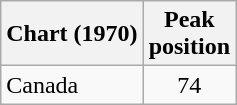<table class="wikitable">
<tr>
<th>Chart (1970)</th>
<th>Peak<br> position</th>
</tr>
<tr>
<td>Canada</td>
<td align="center">74</td>
</tr>
</table>
